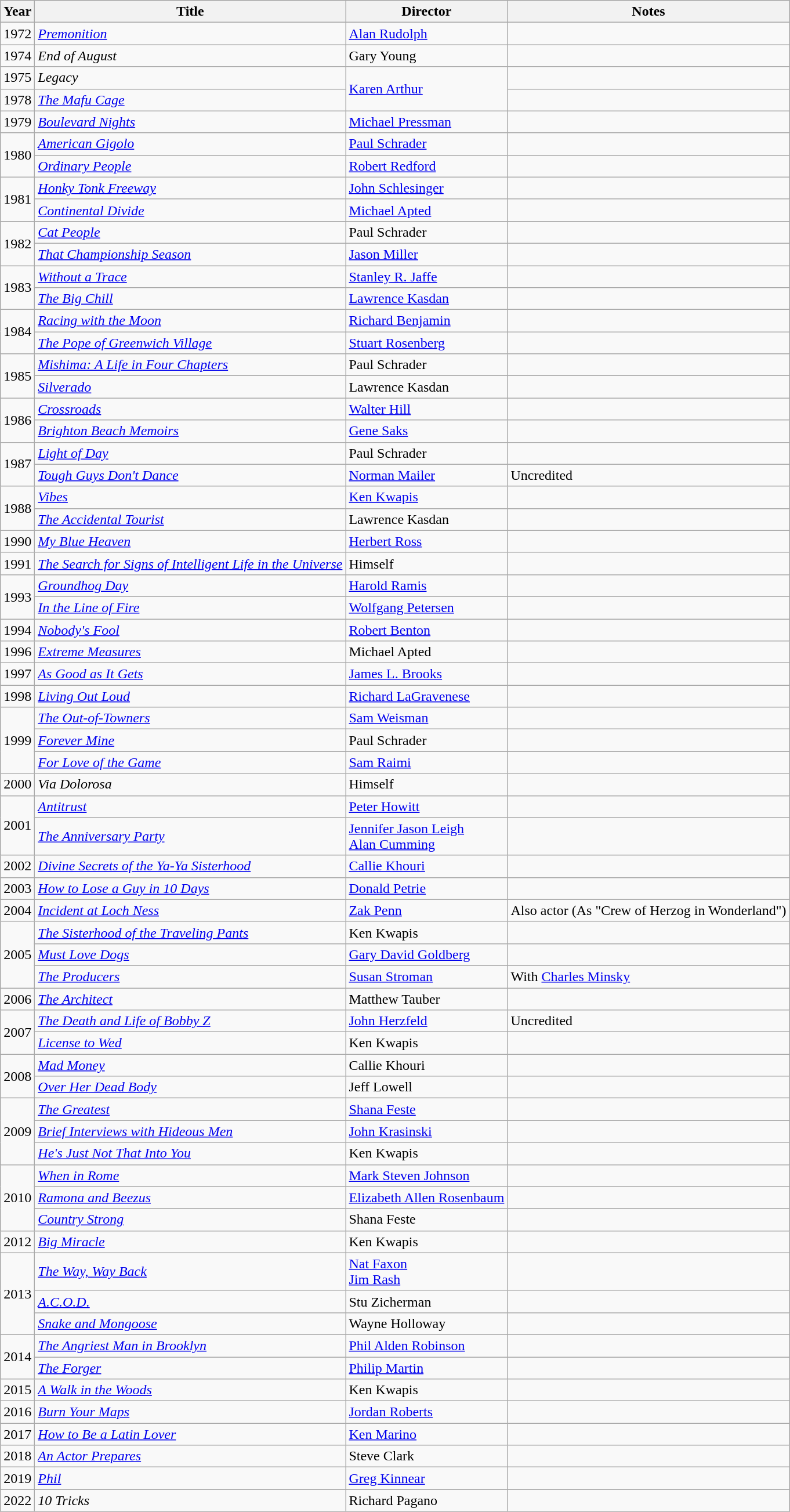<table class="wikitable">
<tr>
<th>Year</th>
<th>Title</th>
<th>Director</th>
<th>Notes</th>
</tr>
<tr>
<td>1972</td>
<td><em><a href='#'>Premonition</a></em></td>
<td><a href='#'>Alan Rudolph</a></td>
<td></td>
</tr>
<tr>
<td>1974</td>
<td><em>End of August</em></td>
<td>Gary Young</td>
<td></td>
</tr>
<tr>
<td>1975</td>
<td><em>Legacy</em></td>
<td rowspan=2><a href='#'>Karen Arthur</a></td>
<td></td>
</tr>
<tr>
<td>1978</td>
<td><em><a href='#'>The Mafu Cage</a></em></td>
<td></td>
</tr>
<tr>
<td>1979</td>
<td><em><a href='#'>Boulevard Nights</a></em></td>
<td><a href='#'>Michael Pressman</a></td>
<td></td>
</tr>
<tr>
<td rowspan="2">1980</td>
<td><em><a href='#'>American Gigolo</a></em></td>
<td><a href='#'>Paul Schrader</a></td>
<td></td>
</tr>
<tr>
<td><em><a href='#'>Ordinary People</a></em></td>
<td><a href='#'>Robert Redford</a></td>
<td></td>
</tr>
<tr>
<td rowspan="2">1981</td>
<td><em><a href='#'>Honky Tonk Freeway</a></em></td>
<td><a href='#'>John Schlesinger</a></td>
<td></td>
</tr>
<tr>
<td><em><a href='#'>Continental Divide</a></em></td>
<td><a href='#'>Michael Apted</a></td>
<td></td>
</tr>
<tr>
<td rowspan="2">1982</td>
<td><em><a href='#'>Cat People</a></em></td>
<td>Paul Schrader</td>
<td></td>
</tr>
<tr>
<td><em><a href='#'>That Championship Season</a></em></td>
<td><a href='#'>Jason Miller</a></td>
<td></td>
</tr>
<tr>
<td rowspan="2">1983</td>
<td><em><a href='#'>Without a Trace</a></em></td>
<td><a href='#'>Stanley R. Jaffe</a></td>
<td></td>
</tr>
<tr>
<td><em><a href='#'>The Big Chill</a></em></td>
<td><a href='#'>Lawrence Kasdan</a></td>
<td></td>
</tr>
<tr>
<td rowspan="2">1984</td>
<td><em><a href='#'>Racing with the Moon</a></em></td>
<td><a href='#'>Richard Benjamin</a></td>
<td></td>
</tr>
<tr>
<td><em><a href='#'>The Pope of Greenwich Village</a></em></td>
<td><a href='#'>Stuart Rosenberg</a></td>
<td></td>
</tr>
<tr>
<td rowspan="2">1985</td>
<td><em><a href='#'>Mishima: A Life in Four Chapters</a></em></td>
<td>Paul Schrader</td>
<td></td>
</tr>
<tr>
<td><em><a href='#'>Silverado</a></em></td>
<td>Lawrence Kasdan</td>
<td></td>
</tr>
<tr>
<td rowspan="2">1986</td>
<td><em><a href='#'>Crossroads</a></em></td>
<td><a href='#'>Walter Hill</a></td>
<td></td>
</tr>
<tr>
<td><em><a href='#'>Brighton Beach Memoirs</a></em></td>
<td><a href='#'>Gene Saks</a></td>
<td></td>
</tr>
<tr>
<td rowspan="2">1987</td>
<td><em><a href='#'>Light of Day</a></em></td>
<td>Paul Schrader</td>
<td></td>
</tr>
<tr>
<td><em><a href='#'>Tough Guys Don't Dance</a></em></td>
<td><a href='#'>Norman Mailer</a></td>
<td>Uncredited</td>
</tr>
<tr>
<td rowspan="2">1988</td>
<td><em><a href='#'>Vibes</a></em></td>
<td><a href='#'>Ken Kwapis</a></td>
<td></td>
</tr>
<tr>
<td><em><a href='#'>The Accidental Tourist</a></em></td>
<td>Lawrence Kasdan</td>
<td></td>
</tr>
<tr>
<td>1990</td>
<td><em><a href='#'>My Blue Heaven</a></em></td>
<td><a href='#'>Herbert Ross</a></td>
<td></td>
</tr>
<tr>
<td>1991</td>
<td><em><a href='#'>The Search for Signs of Intelligent Life in the Universe</a></em></td>
<td>Himself</td>
<td></td>
</tr>
<tr>
<td rowspan="2">1993</td>
<td><em><a href='#'>Groundhog Day</a></em></td>
<td><a href='#'>Harold Ramis</a></td>
<td></td>
</tr>
<tr>
<td><em><a href='#'>In the Line of Fire</a></em></td>
<td><a href='#'>Wolfgang Petersen</a></td>
<td></td>
</tr>
<tr>
<td>1994</td>
<td><em><a href='#'>Nobody's Fool</a></em></td>
<td><a href='#'>Robert Benton</a></td>
<td></td>
</tr>
<tr>
<td>1996</td>
<td><em><a href='#'>Extreme Measures</a></em></td>
<td>Michael Apted</td>
<td></td>
</tr>
<tr>
<td>1997</td>
<td><em><a href='#'>As Good as It Gets</a></em></td>
<td><a href='#'>James L. Brooks</a></td>
<td></td>
</tr>
<tr>
<td>1998</td>
<td><em><a href='#'>Living Out Loud</a></em></td>
<td><a href='#'>Richard LaGravenese</a></td>
<td></td>
</tr>
<tr>
<td rowspan="3">1999</td>
<td><em><a href='#'>The Out-of-Towners</a></em></td>
<td><a href='#'>Sam Weisman</a></td>
<td></td>
</tr>
<tr>
<td><em><a href='#'>Forever Mine</a></em></td>
<td>Paul Schrader</td>
<td></td>
</tr>
<tr>
<td><em><a href='#'>For Love of the Game</a></em></td>
<td><a href='#'>Sam Raimi</a></td>
<td></td>
</tr>
<tr>
<td>2000</td>
<td><em>Via Dolorosa</em></td>
<td>Himself</td>
<td></td>
</tr>
<tr>
<td rowspan="2">2001</td>
<td><em><a href='#'>Antitrust</a></em></td>
<td><a href='#'>Peter Howitt</a></td>
<td></td>
</tr>
<tr>
<td><em><a href='#'>The Anniversary Party</a></em></td>
<td><a href='#'>Jennifer Jason Leigh</a><br><a href='#'>Alan Cumming</a></td>
<td></td>
</tr>
<tr>
<td>2002</td>
<td><em><a href='#'>Divine Secrets of the Ya-Ya Sisterhood</a></em></td>
<td><a href='#'>Callie Khouri</a></td>
<td></td>
</tr>
<tr>
<td>2003</td>
<td><em><a href='#'>How to Lose a Guy in 10 Days</a></em></td>
<td><a href='#'>Donald Petrie</a></td>
<td></td>
</tr>
<tr>
<td>2004</td>
<td><em><a href='#'>Incident at Loch Ness</a></em></td>
<td><a href='#'>Zak Penn</a></td>
<td>Also actor (As "Crew of Herzog in Wonderland")</td>
</tr>
<tr>
<td rowspan="3">2005</td>
<td><em><a href='#'>The Sisterhood of the Traveling Pants</a></em></td>
<td>Ken Kwapis</td>
<td></td>
</tr>
<tr>
<td><em><a href='#'>Must Love Dogs</a></em></td>
<td><a href='#'>Gary David Goldberg</a></td>
<td></td>
</tr>
<tr>
<td><em><a href='#'>The Producers</a></em></td>
<td><a href='#'>Susan Stroman</a></td>
<td>With <a href='#'>Charles Minsky</a></td>
</tr>
<tr>
<td>2006</td>
<td><em><a href='#'>The Architect</a></em></td>
<td>Matthew Tauber</td>
<td></td>
</tr>
<tr>
<td rowspan="2">2007</td>
<td><em><a href='#'>The Death and Life of Bobby Z</a></em></td>
<td><a href='#'>John Herzfeld</a></td>
<td>Uncredited</td>
</tr>
<tr>
<td><em><a href='#'>License to Wed</a></em></td>
<td>Ken Kwapis</td>
<td></td>
</tr>
<tr>
<td rowspan="2">2008</td>
<td><em><a href='#'>Mad Money</a></em></td>
<td>Callie Khouri</td>
<td></td>
</tr>
<tr>
<td><em><a href='#'>Over Her Dead Body</a></em></td>
<td>Jeff Lowell</td>
<td></td>
</tr>
<tr>
<td rowspan="3">2009</td>
<td><em><a href='#'>The Greatest</a></em></td>
<td><a href='#'>Shana Feste</a></td>
<td></td>
</tr>
<tr>
<td><em><a href='#'>Brief Interviews with Hideous Men</a></em></td>
<td><a href='#'>John Krasinski</a></td>
<td></td>
</tr>
<tr>
<td><em><a href='#'>He's Just Not That Into You</a></em></td>
<td>Ken Kwapis</td>
<td></td>
</tr>
<tr>
<td rowspan="3">2010</td>
<td><em><a href='#'>When in Rome</a></em></td>
<td><a href='#'>Mark Steven Johnson</a></td>
<td></td>
</tr>
<tr>
<td><em><a href='#'>Ramona and Beezus</a></em></td>
<td><a href='#'>Elizabeth Allen Rosenbaum</a></td>
<td></td>
</tr>
<tr>
<td><em><a href='#'>Country Strong</a></em></td>
<td>Shana Feste</td>
<td></td>
</tr>
<tr>
<td>2012</td>
<td><em><a href='#'>Big Miracle</a></em></td>
<td>Ken Kwapis</td>
<td></td>
</tr>
<tr>
<td rowspan="3">2013</td>
<td><em><a href='#'>The Way, Way Back</a></em></td>
<td><a href='#'>Nat Faxon</a><br><a href='#'>Jim Rash</a></td>
<td></td>
</tr>
<tr>
<td><em><a href='#'>A.C.O.D.</a></em></td>
<td>Stu Zicherman</td>
<td></td>
</tr>
<tr>
<td><em><a href='#'>Snake and Mongoose</a></em></td>
<td>Wayne Holloway</td>
<td></td>
</tr>
<tr>
<td rowspan="2">2014</td>
<td><em><a href='#'>The Angriest Man in Brooklyn</a></em></td>
<td><a href='#'>Phil Alden Robinson</a></td>
<td></td>
</tr>
<tr>
<td><em><a href='#'>The Forger</a></em></td>
<td><a href='#'>Philip Martin</a></td>
<td></td>
</tr>
<tr>
<td>2015</td>
<td><em><a href='#'>A Walk in the Woods</a></em></td>
<td>Ken Kwapis</td>
<td></td>
</tr>
<tr>
<td>2016</td>
<td><em><a href='#'>Burn Your Maps</a></em></td>
<td><a href='#'>Jordan Roberts</a></td>
<td></td>
</tr>
<tr>
<td>2017</td>
<td><em><a href='#'>How to Be a Latin Lover</a></em></td>
<td><a href='#'>Ken Marino</a></td>
<td></td>
</tr>
<tr>
<td>2018</td>
<td><em><a href='#'>An Actor Prepares</a></em></td>
<td>Steve Clark</td>
<td></td>
</tr>
<tr>
<td>2019</td>
<td><em><a href='#'>Phil</a></em></td>
<td><a href='#'>Greg Kinnear</a></td>
<td></td>
</tr>
<tr>
<td>2022</td>
<td><em>10 Tricks</em></td>
<td>Richard Pagano</td>
<td></td>
</tr>
</table>
